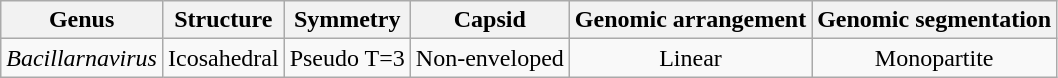<table class="wikitable sortable" style="text-align:center">
<tr>
<th>Genus</th>
<th>Structure</th>
<th>Symmetry</th>
<th>Capsid</th>
<th>Genomic arrangement</th>
<th>Genomic segmentation</th>
</tr>
<tr>
<td><em>Bacillarnavirus</em></td>
<td>Icosahedral</td>
<td>Pseudo T=3</td>
<td>Non-enveloped</td>
<td>Linear</td>
<td>Monopartite</td>
</tr>
</table>
